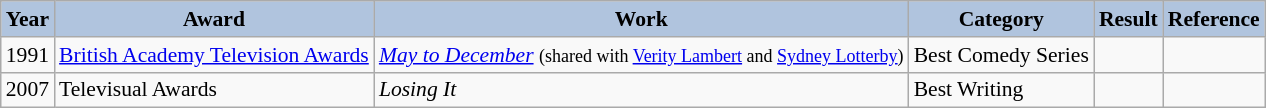<table class="wikitable" style="font-size:90%">
<tr style="text-align:center;">
<th style="background:#B0C4DE;">Year</th>
<th style="background:#B0C4DE;">Award</th>
<th style="background:#B0C4DE;">Work</th>
<th style="background:#B0C4DE;">Category</th>
<th style="background:#B0C4DE;">Result</th>
<th style="background:#B0C4DE;">Reference</th>
</tr>
<tr>
<td>1991</td>
<td><a href='#'>British Academy Television Awards</a></td>
<td><em><a href='#'>May to December</a></em> <small>(shared with <a href='#'>Verity Lambert</a> and <a href='#'>Sydney Lotterby</a>)</small></td>
<td>Best Comedy Series</td>
<td></td>
<td></td>
</tr>
<tr>
<td>2007</td>
<td>Televisual Awards</td>
<td><em>Losing It</em></td>
<td>Best Writing</td>
<td></td>
<td></td>
</tr>
</table>
